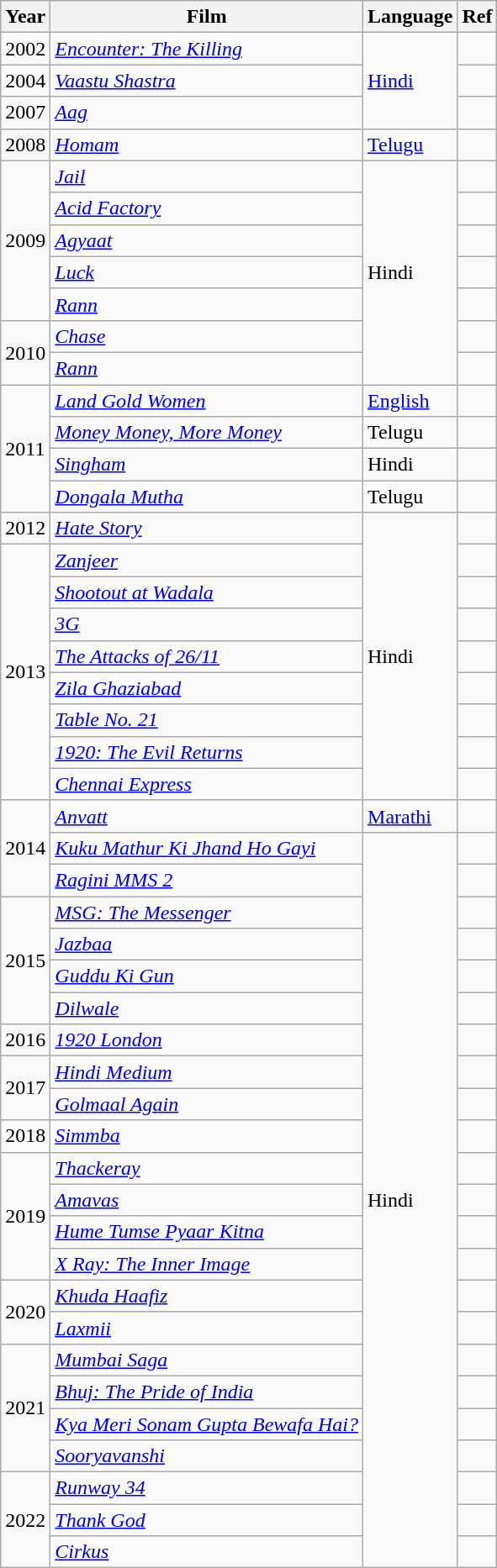<table class="wikitable sortable">
<tr>
<th>Year</th>
<th>Film</th>
<th>Language</th>
<th>Ref</th>
</tr>
<tr>
<td>2002</td>
<td><em><a href='#'>Encounter: The Killing</a></em></td>
<td rowspan="3"><a href='#'>Hindi</a></td>
<td></td>
</tr>
<tr Karodh Movie -background music>
<td>2004</td>
<td><em><a href='#'>Vaastu Shastra</a></em></td>
<td></td>
</tr>
<tr>
<td>2007</td>
<td><em><a href='#'>Aag</a></em></td>
<td></td>
</tr>
<tr>
<td>2008</td>
<td><em><a href='#'>Homam</a></em></td>
<td><a href='#'>Telugu</a></td>
<td></td>
</tr>
<tr>
<td rowspan="5">2009</td>
<td><em><a href='#'>Jail</a></em></td>
<td rowspan="7">Hindi</td>
<td></td>
</tr>
<tr>
<td><em><a href='#'>Acid Factory</a></em></td>
<td></td>
</tr>
<tr>
<td><em><a href='#'>Agyaat</a></em></td>
<td></td>
</tr>
<tr>
<td><em><a href='#'>Luck</a></em></td>
<td></td>
</tr>
<tr>
<td><em><a href='#'>Rann</a></em></td>
<td></td>
</tr>
<tr>
<td rowspan="2">2010</td>
<td><em><a href='#'>Chase</a></em></td>
<td></td>
</tr>
<tr>
<td><em><a href='#'>Rann</a></em></td>
<td></td>
</tr>
<tr>
<td rowspan="4">2011</td>
<td><em><a href='#'>Land Gold Women</a></em></td>
<td><a href='#'>English</a></td>
<td></td>
</tr>
<tr>
<td><em><a href='#'>Money Money, More Money</a></em></td>
<td>Telugu</td>
<td></td>
</tr>
<tr>
<td><em><a href='#'>Singham</a></em></td>
<td>Hindi</td>
<td></td>
</tr>
<tr>
<td><em><a href='#'>Dongala Mutha</a></em></td>
<td>Telugu</td>
<td></td>
</tr>
<tr>
<td>2012</td>
<td><em><a href='#'>Hate Story</a></em></td>
<td rowspan="9">Hindi</td>
<td></td>
</tr>
<tr>
<td rowspan="8">2013</td>
<td><em><a href='#'>Zanjeer</a></em></td>
<td></td>
</tr>
<tr>
<td><em><a href='#'>Shootout at Wadala</a></em></td>
<td></td>
</tr>
<tr>
<td><em><a href='#'>3G</a></em></td>
<td></td>
</tr>
<tr>
<td><em><a href='#'>The Attacks of 26/11</a></em></td>
<td></td>
</tr>
<tr>
<td><em><a href='#'>Zila Ghaziabad</a></em></td>
<td></td>
</tr>
<tr>
<td><em><a href='#'>Table No. 21</a></em></td>
<td></td>
</tr>
<tr>
<td><em><a href='#'>1920: The Evil Returns</a></em></td>
<td></td>
</tr>
<tr>
<td><em><a href='#'>Chennai Express</a></em></td>
<td></td>
</tr>
<tr>
<td rowspan="3">2014</td>
<td><em><a href='#'>Anvatt</a></em></td>
<td><a href='#'>Marathi</a></td>
<td></td>
</tr>
<tr>
<td><em><a href='#'>Kuku Mathur Ki Jhand Ho Gayi</a></em></td>
<td rowspan="23">Hindi</td>
<td></td>
</tr>
<tr>
<td><em><a href='#'>Ragini MMS 2</a></em></td>
<td></td>
</tr>
<tr>
<td rowspan="4">2015</td>
<td><em><a href='#'>MSG: The Messenger</a></em></td>
<td></td>
</tr>
<tr>
<td><em><a href='#'>Jazbaa</a></em></td>
<td></td>
</tr>
<tr>
<td><em><a href='#'>Guddu Ki Gun</a></em></td>
<td></td>
</tr>
<tr>
<td><em><a href='#'>Dilwale</a></em></td>
<td></td>
</tr>
<tr>
<td>2016</td>
<td><em><a href='#'>1920 London</a></em></td>
<td></td>
</tr>
<tr>
<td rowspan="2">2017</td>
<td><em><a href='#'>Hindi Medium</a></em></td>
<td></td>
</tr>
<tr>
<td><em><a href='#'>Golmaal Again</a></em></td>
<td></td>
</tr>
<tr>
<td>2018</td>
<td><em><a href='#'>Simmba</a></em></td>
<td></td>
</tr>
<tr>
<td rowspan="4">2019</td>
<td><em><a href='#'>Thackeray</a></em></td>
<td></td>
</tr>
<tr>
<td><em><a href='#'>Amavas</a></em></td>
<td></td>
</tr>
<tr>
<td><em><a href='#'>Hume Tumse Pyaar Kitna</a></em></td>
<td></td>
</tr>
<tr>
<td><em><a href='#'>X Ray: The Inner Image</a></em></td>
<td></td>
</tr>
<tr>
<td rowspan="2">2020</td>
<td><em><a href='#'>Khuda Haafiz</a></em></td>
<td></td>
</tr>
<tr>
<td><em><a href='#'>Laxmii</a></em></td>
<td></td>
</tr>
<tr>
<td rowspan="4">2021</td>
<td><em><a href='#'>Mumbai Saga</a></em></td>
<td></td>
</tr>
<tr>
<td><em><a href='#'>Bhuj: The Pride of India</a></em></td>
<td></td>
</tr>
<tr>
<td><em><a href='#'>Kya Meri Sonam Gupta Bewafa Hai?</a></em></td>
<td></td>
</tr>
<tr>
<td><em><a href='#'>Sooryavanshi</a></em></td>
<td></td>
</tr>
<tr>
<td rowspan="3">2022</td>
<td><em><a href='#'>Runway 34</a></em></td>
<td></td>
</tr>
<tr>
<td><em><a href='#'>Thank God</a></em></td>
<td></td>
</tr>
<tr>
<td><em><a href='#'>Cirkus</a></em></td>
<td></td>
</tr>
</table>
